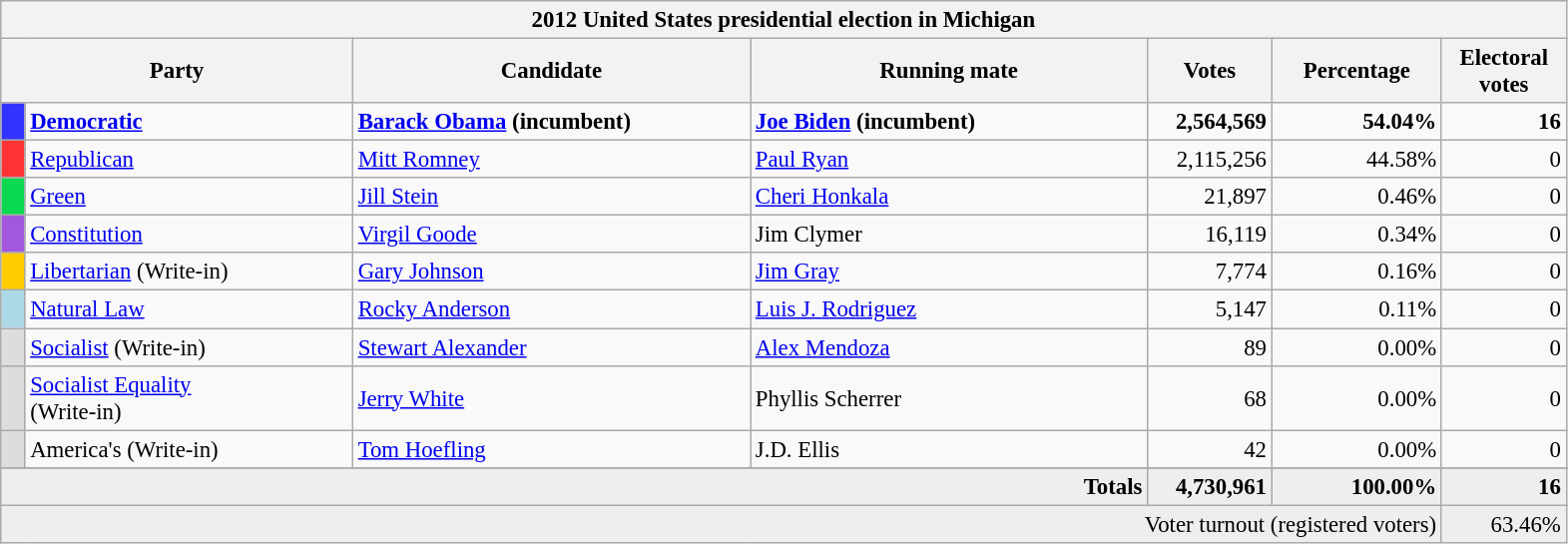<table class="wikitable" style="font-size: 95%;">
<tr>
<th colspan="7">2012 United States presidential election in Michigan</th>
</tr>
<tr>
<th colspan="2" style="width: 15em">Party</th>
<th style="width: 17em">Candidate</th>
<th style="width: 17em">Running mate</th>
<th style="width: 5em">Votes</th>
<th style="width: 7em">Percentage</th>
<th style="width: 5em">Electoral votes</th>
</tr>
<tr>
<th style="background-color:#3333FF; width: 3px"></th>
<td style="width: 130px"><strong><a href='#'>Democratic</a></strong></td>
<td><strong><a href='#'>Barack Obama</a></strong> <strong>(incumbent)</strong></td>
<td><strong><a href='#'>Joe Biden</a></strong> <strong>(incumbent)</strong></td>
<td align="right"><strong>2,564,569</strong></td>
<td align="right"><strong>54.04%</strong></td>
<td align="right"><strong>16</strong></td>
</tr>
<tr>
<th style="background-color:#FF3333; width: 3px"></th>
<td style="width: 130px"><a href='#'>Republican</a></td>
<td><a href='#'>Mitt Romney</a></td>
<td><a href='#'>Paul Ryan</a></td>
<td align="right">2,115,256</td>
<td align="right">44.58%</td>
<td align="right">0</td>
</tr>
<tr>
<th style="background-color:#0BDA51; width: 3px"></th>
<td style="width: 130px"><a href='#'>Green</a></td>
<td><a href='#'>Jill Stein</a></td>
<td><a href='#'>Cheri Honkala</a></td>
<td align="right">21,897</td>
<td align="right">0.46%</td>
<td align="right">0</td>
</tr>
<tr>
<th style="background-color:#A356DE; width: 3px"></th>
<td style="width: 130px"><a href='#'>Constitution</a></td>
<td><a href='#'>Virgil Goode</a></td>
<td>Jim Clymer</td>
<td align="right">16,119</td>
<td align="right">0.34%</td>
<td align="right">0</td>
</tr>
<tr>
<th style="background-color:#FFCC00; width: 3px"></th>
<td style="width: 130px"><a href='#'>Libertarian</a> (Write-in)</td>
<td><a href='#'>Gary Johnson</a></td>
<td><a href='#'>Jim Gray</a></td>
<td align="right">7,774</td>
<td align="right">0.16%</td>
<td align="right">0</td>
</tr>
<tr>
<th style="background-color:#ADD8E6; width: 3px"></th>
<td style="width: 130px"><a href='#'>Natural Law</a></td>
<td><a href='#'>Rocky Anderson</a></td>
<td><a href='#'>Luis J. Rodriguez</a></td>
<td align="right">5,147</td>
<td align="right">0.11%</td>
<td align="right">0</td>
</tr>
<tr>
<th style="background-color:#DDDDDD; width: 3px"></th>
<td style="width: 130px"><a href='#'>Socialist</a> (Write-in)</td>
<td><a href='#'>Stewart Alexander</a></td>
<td><a href='#'>Alex Mendoza</a></td>
<td align="right">89</td>
<td align="right">0.00%</td>
<td align="right">0</td>
</tr>
<tr>
<th style="background-color:#DDDDDD; width: 3px"></th>
<td style="width: 130px"><a href='#'>Socialist Equality</a><br> (Write-in)</td>
<td><a href='#'>Jerry White</a></td>
<td>Phyllis Scherrer</td>
<td align="right">68</td>
<td align="right">0.00%</td>
<td align="right">0</td>
</tr>
<tr>
<th style="background-color:#DDDDDD; width: 3px"></th>
<td style="width: 130px">America's (Write-in)</td>
<td><a href='#'>Tom Hoefling</a></td>
<td>J.D. Ellis</td>
<td align="right">42</td>
<td align="right">0.00%</td>
<td align="right">0</td>
</tr>
<tr>
</tr>
<tr bgcolor="#EEEEEE">
<td colspan="4" align="right"><strong>Totals</strong></td>
<td align="right"><strong>4,730,961</strong></td>
<td align="right"><strong>100.00%</strong></td>
<td align="right"><strong>16</strong></td>
</tr>
<tr bgcolor="#EEEEEE">
<td colspan="6" align="right">Voter turnout (registered voters) </td>
<td colspan="1" align="right">63.46%</td>
</tr>
</table>
